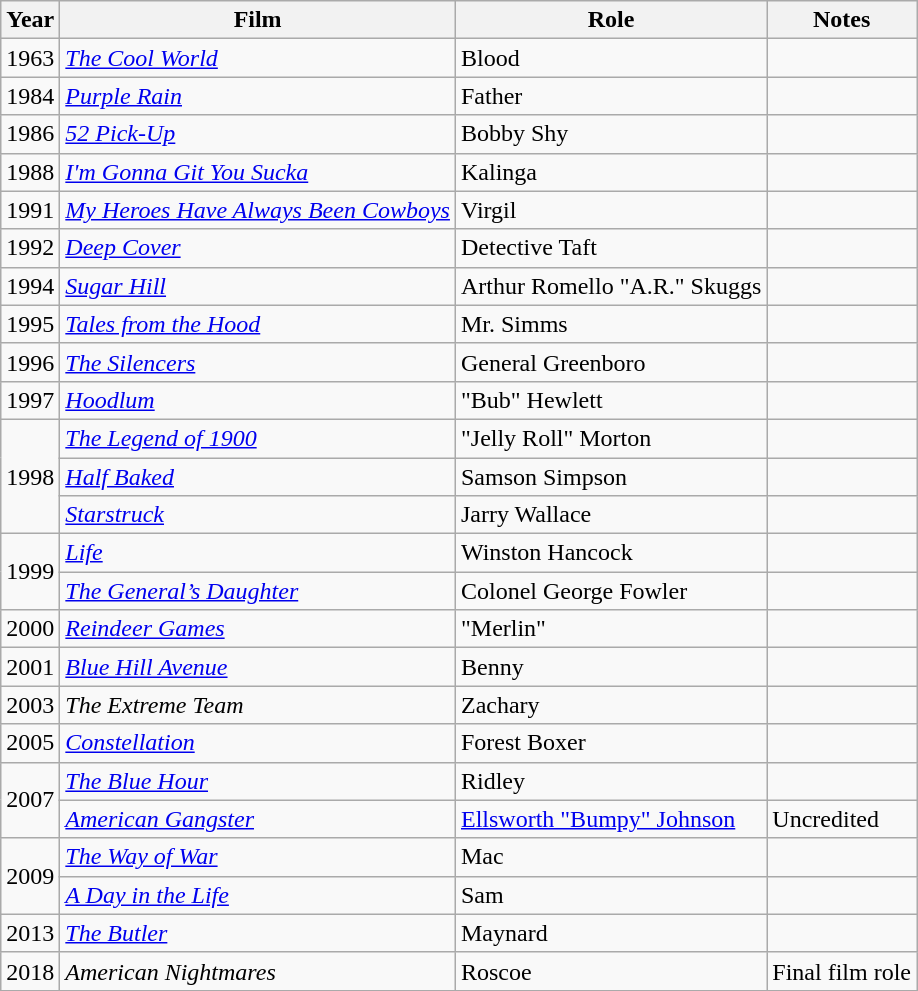<table class="wikitable sortable">
<tr>
<th>Year</th>
<th>Film</th>
<th>Role</th>
<th class="unsortable">Notes</th>
</tr>
<tr>
<td>1963</td>
<td><em><a href='#'>The Cool World</a></em></td>
<td>Blood</td>
<td></td>
</tr>
<tr>
<td>1984</td>
<td><em><a href='#'>Purple Rain</a></em></td>
<td>Father</td>
<td></td>
</tr>
<tr>
<td>1986</td>
<td><em><a href='#'>52 Pick-Up</a></em></td>
<td>Bobby Shy</td>
<td></td>
</tr>
<tr>
<td>1988</td>
<td><em><a href='#'>I'm Gonna Git You Sucka</a></em></td>
<td>Kalinga</td>
<td></td>
</tr>
<tr>
<td>1991</td>
<td><em><a href='#'>My Heroes Have Always Been Cowboys</a></em></td>
<td>Virgil</td>
<td></td>
</tr>
<tr>
<td>1992</td>
<td><em><a href='#'>Deep Cover</a></em></td>
<td>Detective Taft</td>
<td></td>
</tr>
<tr>
<td>1994</td>
<td><em><a href='#'>Sugar Hill</a></em></td>
<td>Arthur Romello "A.R." Skuggs</td>
<td></td>
</tr>
<tr>
<td>1995</td>
<td><em><a href='#'>Tales from the Hood</a></em></td>
<td>Mr. Simms</td>
<td></td>
</tr>
<tr>
<td>1996</td>
<td><em><a href='#'>The Silencers</a></em></td>
<td>General Greenboro</td>
<td></td>
</tr>
<tr>
<td>1997</td>
<td><em><a href='#'>Hoodlum</a></em></td>
<td>"Bub" Hewlett</td>
<td></td>
</tr>
<tr>
<td rowspan="3">1998</td>
<td><em><a href='#'>The Legend of 1900</a></em></td>
<td>"Jelly Roll" Morton</td>
<td></td>
</tr>
<tr>
<td><em><a href='#'>Half Baked</a></em></td>
<td>Samson Simpson</td>
<td></td>
</tr>
<tr>
<td><em><a href='#'>Starstruck</a></em></td>
<td>Jarry Wallace</td>
<td></td>
</tr>
<tr>
<td rowspan="2">1999</td>
<td><em><a href='#'>Life</a></em></td>
<td>Winston Hancock</td>
<td></td>
</tr>
<tr>
<td><em><a href='#'>The General’s Daughter</a></em></td>
<td>Colonel George Fowler</td>
<td></td>
</tr>
<tr>
<td>2000</td>
<td><em><a href='#'>Reindeer Games</a></em></td>
<td>"Merlin"</td>
<td></td>
</tr>
<tr>
<td>2001</td>
<td><em><a href='#'>Blue Hill Avenue</a></em></td>
<td>Benny</td>
<td></td>
</tr>
<tr>
<td>2003</td>
<td><em>The Extreme Team</em></td>
<td>Zachary</td>
<td></td>
</tr>
<tr>
<td>2005</td>
<td><em><a href='#'>Constellation</a></em></td>
<td>Forest Boxer</td>
<td></td>
</tr>
<tr>
<td rowspan="2">2007</td>
<td><em><a href='#'>The Blue Hour</a></em></td>
<td>Ridley</td>
<td></td>
</tr>
<tr>
<td><em><a href='#'>American Gangster</a></em></td>
<td><a href='#'>Ellsworth "Bumpy" Johnson</a></td>
<td>Uncredited</td>
</tr>
<tr>
<td rowspan="2">2009</td>
<td><em><a href='#'>The Way of War</a></em></td>
<td>Mac</td>
<td></td>
</tr>
<tr>
<td><em><a href='#'>A Day in the Life</a></em></td>
<td>Sam</td>
<td></td>
</tr>
<tr Burn Notice-Truth and Reconciliation S2 Ep9>
<td>2013</td>
<td><em><a href='#'>The Butler</a></em></td>
<td>Maynard</td>
<td></td>
</tr>
<tr>
<td>2018</td>
<td><em>American Nightmares</em></td>
<td>Roscoe</td>
<td>Final film role</td>
</tr>
<tr>
</tr>
</table>
